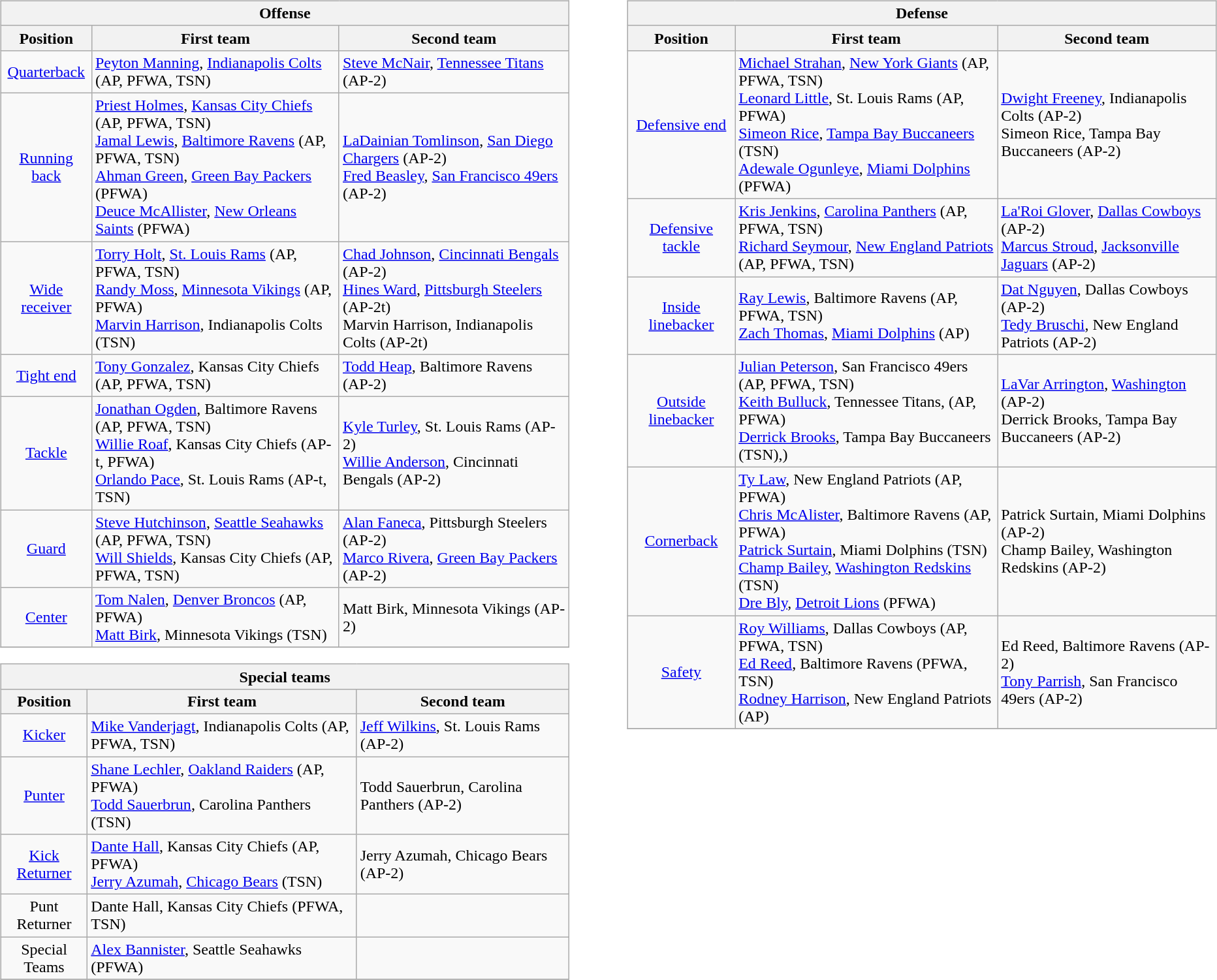<table border=0>
<tr valign="top">
<td><br><table class="wikitable">
<tr>
<th colspan=3>Offense</th>
</tr>
<tr>
<th>Position</th>
<th>First team</th>
<th>Second team</th>
</tr>
<tr>
<td align=center><a href='#'>Quarterback</a></td>
<td><a href='#'>Peyton Manning</a>, <a href='#'>Indianapolis Colts</a> (AP, PFWA, TSN)</td>
<td><a href='#'>Steve McNair</a>, <a href='#'>Tennessee Titans</a> (AP-2)</td>
</tr>
<tr>
<td align=center><a href='#'>Running back</a></td>
<td><a href='#'>Priest Holmes</a>, <a href='#'>Kansas City Chiefs</a> (AP, PFWA, TSN) <br> <a href='#'>Jamal Lewis</a>, <a href='#'>Baltimore Ravens</a> (AP, PFWA, TSN)<br> <a href='#'>Ahman Green</a>, <a href='#'>Green Bay Packers</a> (PFWA)<br> <a href='#'>Deuce McAllister</a>, <a href='#'>New Orleans Saints</a> (PFWA)</td>
<td><a href='#'>LaDainian Tomlinson</a>, <a href='#'>San Diego Chargers</a> (AP-2) <br> <a href='#'>Fred Beasley</a>, <a href='#'>San Francisco 49ers</a> (AP-2)</td>
</tr>
<tr>
<td align=center><a href='#'>Wide receiver</a></td>
<td><a href='#'>Torry Holt</a>, <a href='#'>St. Louis Rams</a> (AP, PFWA, TSN) <br><a href='#'>Randy Moss</a>, <a href='#'>Minnesota Vikings</a> (AP, PFWA) <br> <a href='#'>Marvin Harrison</a>, Indianapolis Colts (TSN)</td>
<td><a href='#'>Chad Johnson</a>, <a href='#'>Cincinnati Bengals</a> (AP-2)  <br> <a href='#'>Hines Ward</a>, <a href='#'>Pittsburgh Steelers</a> (AP-2t)<br> Marvin Harrison, Indianapolis Colts (AP-2t)</td>
</tr>
<tr>
<td align=center><a href='#'>Tight end</a></td>
<td><a href='#'>Tony Gonzalez</a>, Kansas City Chiefs (AP, PFWA, TSN)</td>
<td><a href='#'>Todd Heap</a>, Baltimore Ravens (AP-2)</td>
</tr>
<tr>
<td align=center><a href='#'>Tackle</a></td>
<td><a href='#'>Jonathan Ogden</a>, Baltimore Ravens (AP, PFWA, TSN) <br> <a href='#'>Willie Roaf</a>, Kansas City Chiefs (AP-t, PFWA) <br> <a href='#'>Orlando Pace</a>, St. Louis Rams (AP-t, TSN)</td>
<td><a href='#'>Kyle Turley</a>, St. Louis Rams (AP-2) <br> <a href='#'>Willie Anderson</a>, Cincinnati Bengals (AP-2)</td>
</tr>
<tr>
<td align=center><a href='#'>Guard</a></td>
<td><a href='#'>Steve Hutchinson</a>, <a href='#'>Seattle Seahawks</a> (AP, PFWA, TSN) <br> <a href='#'>Will Shields</a>, Kansas City Chiefs (AP, PFWA, TSN)</td>
<td><a href='#'>Alan Faneca</a>, Pittsburgh Steelers (AP-2) <br> <a href='#'>Marco Rivera</a>, <a href='#'>Green Bay Packers</a> (AP-2)</td>
</tr>
<tr>
<td align=center><a href='#'>Center</a></td>
<td><a href='#'>Tom Nalen</a>, <a href='#'>Denver Broncos</a> (AP, PFWA) <br> <a href='#'>Matt Birk</a>, Minnesota Vikings (TSN)</td>
<td>Matt Birk, Minnesota Vikings (AP-2)</td>
</tr>
<tr>
</tr>
</table>
<table class="wikitable">
<tr>
<th colspan=3>Special teams</th>
</tr>
<tr>
<th>Position</th>
<th>First team</th>
<th>Second team</th>
</tr>
<tr>
<td align=center><a href='#'>Kicker</a></td>
<td><a href='#'>Mike Vanderjagt</a>, Indianapolis Colts (AP, PFWA, TSN)</td>
<td><a href='#'>Jeff Wilkins</a>, St. Louis Rams (AP-2)</td>
</tr>
<tr>
<td align=center><a href='#'>Punter</a></td>
<td><a href='#'>Shane Lechler</a>, <a href='#'>Oakland Raiders</a> (AP, PFWA) <br> <a href='#'>Todd Sauerbrun</a>, Carolina Panthers (TSN)</td>
<td>Todd Sauerbrun, Carolina Panthers (AP-2)</td>
</tr>
<tr>
<td align=center><a href='#'>Kick Returner</a></td>
<td><a href='#'>Dante Hall</a>, Kansas City Chiefs (AP, PFWA) <br> <a href='#'>Jerry Azumah</a>, <a href='#'>Chicago Bears</a> (TSN)</td>
<td>Jerry Azumah, Chicago Bears (AP-2)</td>
</tr>
<tr>
<td align=center>Punt Returner</td>
<td>Dante Hall, Kansas City Chiefs (PFWA, TSN)</td>
<td></td>
</tr>
<tr>
<td align=center>Special Teams</td>
<td><a href='#'>Alex Bannister</a>, Seattle Seahawks (PFWA)</td>
<td></td>
</tr>
<tr>
</tr>
</table>
</td>
<td style="padding-left:40px;"><br><table class="wikitable">
<tr>
<th colspan=3>Defense</th>
</tr>
<tr>
<th>Position</th>
<th>First team</th>
<th>Second team</th>
</tr>
<tr>
<td align=center><a href='#'>Defensive end</a></td>
<td><a href='#'>Michael Strahan</a>, <a href='#'>New York Giants</a> (AP, PFWA, TSN) <br> <a href='#'>Leonard Little</a>, St. Louis Rams (AP, PFWA) <br> <a href='#'>Simeon Rice</a>, <a href='#'>Tampa Bay Buccaneers</a> (TSN)<br> <a href='#'>Adewale Ogunleye</a>, <a href='#'>Miami Dolphins</a> (PFWA)</td>
<td><a href='#'>Dwight Freeney</a>, Indianapolis Colts (AP-2) <br>  Simeon Rice, Tampa Bay Buccaneers (AP-2)</td>
</tr>
<tr>
<td align=center><a href='#'>Defensive tackle</a></td>
<td><a href='#'>Kris Jenkins</a>, <a href='#'>Carolina Panthers</a> (AP, PFWA, TSN) <br> <a href='#'>Richard Seymour</a>, <a href='#'>New England Patriots</a> (AP, PFWA, TSN)</td>
<td><a href='#'>La'Roi Glover</a>, <a href='#'>Dallas Cowboys</a> (AP-2) <br> <a href='#'>Marcus Stroud</a>, <a href='#'>Jacksonville Jaguars</a> (AP-2)</td>
</tr>
<tr>
<td align=center><a href='#'>Inside linebacker</a></td>
<td><a href='#'>Ray Lewis</a>, Baltimore Ravens (AP, PFWA, TSN) <br> <a href='#'>Zach Thomas</a>, <a href='#'>Miami Dolphins</a> (AP)</td>
<td><a href='#'>Dat Nguyen</a>, Dallas Cowboys (AP-2) <br> <a href='#'>Tedy Bruschi</a>, New England Patriots (AP-2)</td>
</tr>
<tr>
<td align=center><a href='#'>Outside linebacker</a></td>
<td><a href='#'>Julian Peterson</a>, San Francisco 49ers (AP, PFWA, TSN) <br> <a href='#'>Keith Bulluck</a>, Tennessee Titans, (AP, PFWA) <br> <a href='#'>Derrick Brooks</a>, Tampa Bay Buccaneers (TSN),)</td>
<td><a href='#'>LaVar Arrington</a>, <a href='#'>Washington</a> (AP-2) <br> Derrick Brooks, Tampa Bay Buccaneers (AP-2)</td>
</tr>
<tr>
<td align=center><a href='#'>Cornerback</a></td>
<td><a href='#'>Ty Law</a>, New England Patriots (AP, PFWA) <br> <a href='#'>Chris McAlister</a>, Baltimore Ravens (AP, PFWA) <br> <a href='#'>Patrick Surtain</a>, Miami Dolphins (TSN) <br> <a href='#'>Champ Bailey</a>, <a href='#'>Washington Redskins</a> (TSN)<br> <a href='#'>Dre Bly</a>, <a href='#'>Detroit Lions</a> (PFWA)</td>
<td>Patrick Surtain, Miami Dolphins (AP-2) <br> Champ Bailey, Washington Redskins (AP-2)</td>
</tr>
<tr>
<td align=center><a href='#'>Safety</a></td>
<td><a href='#'>Roy Williams</a>, Dallas Cowboys (AP, PFWA, TSN) <br> <a href='#'>Ed Reed</a>, Baltimore Ravens (PFWA, TSN) <br> <a href='#'>Rodney Harrison</a>, New England Patriots (AP)</td>
<td>Ed Reed, Baltimore Ravens (AP-2) <br> <a href='#'>Tony Parrish</a>, San Francisco 49ers (AP-2)</td>
</tr>
<tr>
</tr>
</table>
</td>
</tr>
</table>
